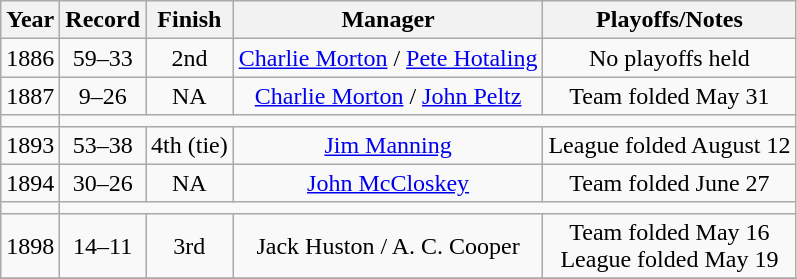<table class="wikitable" style="text-align:center">
<tr>
<th>Year</th>
<th>Record</th>
<th>Finish</th>
<th>Manager</th>
<th>Playoffs/Notes</th>
</tr>
<tr align=center>
<td>1886</td>
<td>59–33</td>
<td>2nd</td>
<td><a href='#'>Charlie Morton</a> / <a href='#'>Pete Hotaling</a></td>
<td>No playoffs held</td>
</tr>
<tr align=center>
<td>1887</td>
<td>9–26</td>
<td>NA</td>
<td><a href='#'>Charlie Morton</a> / <a href='#'>John Peltz</a></td>
<td>Team folded May 31</td>
</tr>
<tr align=center>
<td></td>
</tr>
<tr align=center>
<td>1893</td>
<td>53–38</td>
<td>4th (tie)</td>
<td><a href='#'>Jim Manning</a></td>
<td>League folded August 12</td>
</tr>
<tr align=center>
<td>1894</td>
<td>30–26</td>
<td>NA</td>
<td><a href='#'>John McCloskey</a></td>
<td>Team folded June 27</td>
</tr>
<tr align=center>
<td></td>
</tr>
<tr align=center>
<td>1898</td>
<td>14–11</td>
<td>3rd</td>
<td>Jack Huston / A. C. Cooper</td>
<td>Team folded May 16<br>League folded May 19</td>
</tr>
<tr align=center>
</tr>
</table>
